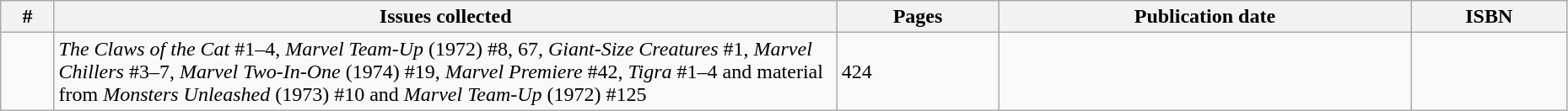<table class="wikitable sortable" width=98%>
<tr>
<th class="unsortable">#</th>
<th class="unsortable" width="50%">Issues collected</th>
<th>Pages</th>
<th>Publication date</th>
<th class="unsortable">ISBN</th>
</tr>
<tr>
<td></td>
<td><em>The Claws of the Cat</em> #1–4, <em>Marvel Team-Up</em> (1972) #8, 67, <em>Giant-Size Creatures</em> #1, <em>Marvel Chillers</em> #3–7, <em>Marvel Two-In-One</em> (1974) #19, <em>Marvel Premiere</em> #42, <em>Tigra</em> #1–4 and material from <em>Monsters Unleashed</em> (1973) #10 and <em>Marvel Team-Up</em> (1972) #125</td>
<td>424</td>
<td></td>
<td></td>
</tr>
</table>
